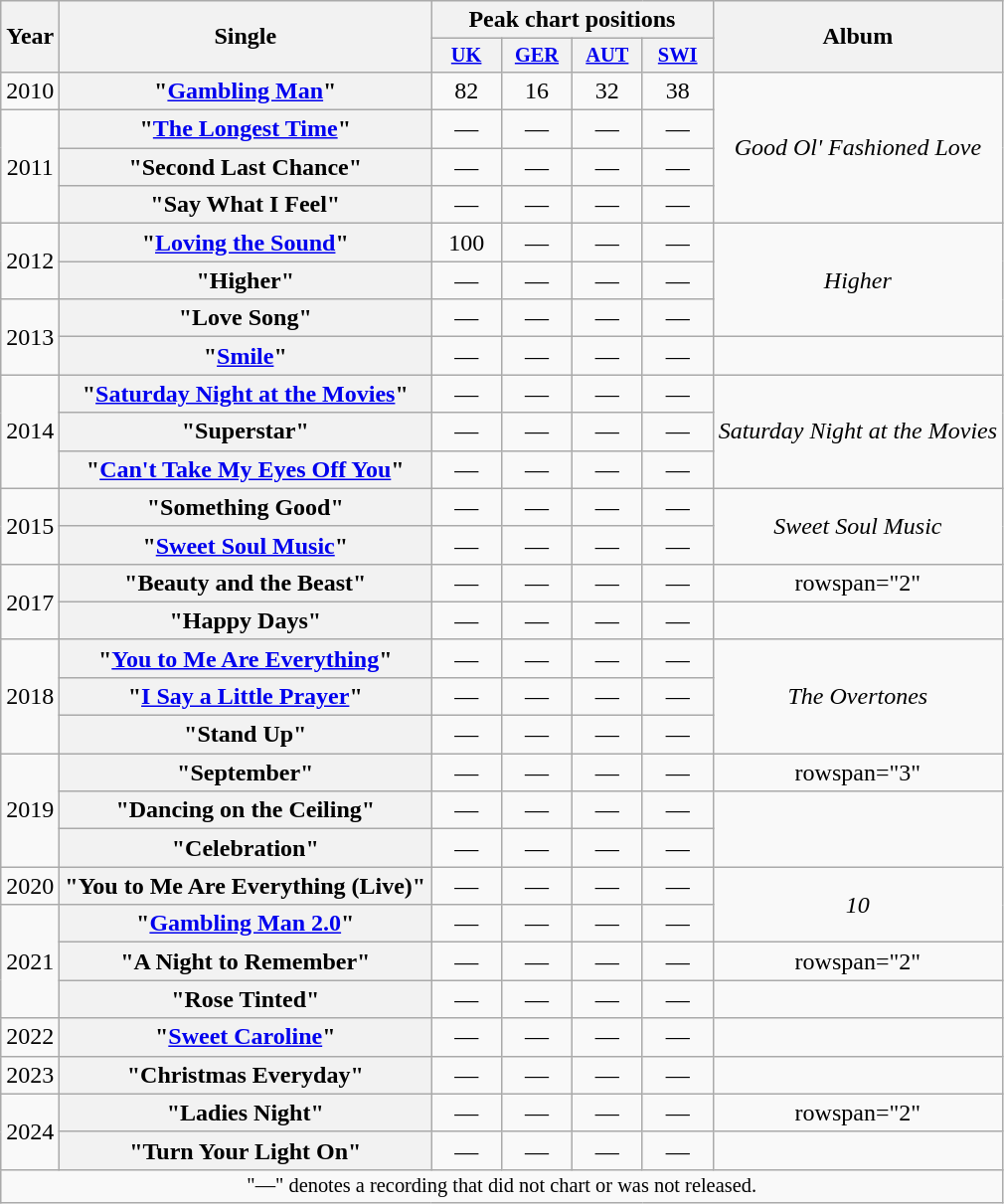<table class="wikitable plainrowheaders" style="text-align:center;" border="1">
<tr>
<th scope="col" rowspan="2">Year</th>
<th scope="col" rowspan="2">Single</th>
<th scope="col" colspan="4">Peak chart positions</th>
<th scope="col" rowspan="2">Album</th>
</tr>
<tr>
<th scope="col" style="width:3em;font-size:85%;"><a href='#'>UK</a><br></th>
<th scope="col" style="width:3em;font-size:85%;"><a href='#'>GER</a><br></th>
<th scope="col" style="width:3em;font-size:85%;"><a href='#'>AUT</a><br></th>
<th scope="col" style="width:3em;font-size:85%;"><a href='#'>SWI</a><br></th>
</tr>
<tr>
<td>2010</td>
<th scope="row">"<a href='#'>Gambling Man</a>"</th>
<td>82</td>
<td>16</td>
<td>32</td>
<td>38</td>
<td rowspan="4"><em>Good Ol' Fashioned Love</em></td>
</tr>
<tr>
<td rowspan="3">2011</td>
<th scope="row">"<a href='#'>The Longest Time</a>"</th>
<td>—</td>
<td>—</td>
<td>—</td>
<td>—</td>
</tr>
<tr>
<th scope="row">"Second Last Chance"</th>
<td>—</td>
<td>—</td>
<td>—</td>
<td>—</td>
</tr>
<tr>
<th scope="row">"Say What I Feel"</th>
<td>—</td>
<td>—</td>
<td>—</td>
<td>—</td>
</tr>
<tr>
<td rowspan="2">2012</td>
<th scope="row">"<a href='#'>Loving the Sound</a>"</th>
<td>100</td>
<td>—</td>
<td>—</td>
<td>—</td>
<td rowspan="3"><em>Higher</em></td>
</tr>
<tr>
<th scope="row">"Higher"</th>
<td>—</td>
<td>—</td>
<td>—</td>
<td>—</td>
</tr>
<tr>
<td rowspan="2">2013</td>
<th scope="row">"Love Song"</th>
<td>—</td>
<td>—</td>
<td>—</td>
<td>—</td>
</tr>
<tr>
<th scope="row">"<a href='#'>Smile</a>"</th>
<td>—</td>
<td>—</td>
<td>—</td>
<td>—</td>
<td></td>
</tr>
<tr>
<td rowspan="3">2014</td>
<th scope="row">"<a href='#'>Saturday Night at the Movies</a>"</th>
<td>—</td>
<td>—</td>
<td>—</td>
<td>—</td>
<td rowspan="3"><em>Saturday Night at the Movies</em></td>
</tr>
<tr>
<th scope="row">"Superstar"</th>
<td>—</td>
<td>—</td>
<td>—</td>
<td>—</td>
</tr>
<tr>
<th scope="row">"<a href='#'>Can't Take My Eyes Off You</a>"</th>
<td>—</td>
<td>—</td>
<td>—</td>
<td>—</td>
</tr>
<tr>
<td rowspan="2">2015</td>
<th scope="row">"Something Good"</th>
<td>—</td>
<td>—</td>
<td>—</td>
<td>—</td>
<td rowspan="2"><em>Sweet Soul Music</em></td>
</tr>
<tr>
<th scope="row">"<a href='#'>Sweet Soul Music</a>"</th>
<td>—</td>
<td>—</td>
<td>—</td>
<td>—</td>
</tr>
<tr>
<td rowspan="2">2017</td>
<th scope="row">"Beauty and the Beast"</th>
<td>—</td>
<td>—</td>
<td>—</td>
<td>—</td>
<td>rowspan="2" </td>
</tr>
<tr>
<th scope="row">"Happy Days"</th>
<td>—</td>
<td>—</td>
<td>—</td>
<td>—</td>
</tr>
<tr>
<td rowspan="3">2018</td>
<th scope="row">"<a href='#'>You to Me Are Everything</a>"</th>
<td>—</td>
<td>—</td>
<td>—</td>
<td>—</td>
<td rowspan="3"><em>The Overtones</em></td>
</tr>
<tr>
<th scope="row">"<a href='#'>I Say a Little Prayer</a>"</th>
<td>—</td>
<td>—</td>
<td>—</td>
<td>—</td>
</tr>
<tr>
<th scope="row">"Stand Up"</th>
<td>—</td>
<td>—</td>
<td>—</td>
<td>—</td>
</tr>
<tr>
<td rowspan="3">2019</td>
<th scope="row">"September"</th>
<td>—</td>
<td>—</td>
<td>—</td>
<td>—</td>
<td>rowspan="3" </td>
</tr>
<tr>
<th scope="row">"Dancing on the Ceiling"</th>
<td>—</td>
<td>—</td>
<td>—</td>
<td>—</td>
</tr>
<tr>
<th scope="row">"Celebration"</th>
<td>—</td>
<td>—</td>
<td>—</td>
<td>—</td>
</tr>
<tr>
<td>2020</td>
<th scope="row">"You to Me Are Everything (Live)"</th>
<td>—</td>
<td>—</td>
<td>—</td>
<td>—</td>
<td rowspan="2"><em>10</em></td>
</tr>
<tr>
<td rowspan="3">2021</td>
<th scope="row">"<a href='#'>Gambling Man 2.0</a>"</th>
<td>—</td>
<td>—</td>
<td>—</td>
<td>—</td>
</tr>
<tr>
<th scope="row">"A Night to Remember"</th>
<td>—</td>
<td>—</td>
<td>—</td>
<td>—</td>
<td>rowspan="2" </td>
</tr>
<tr>
<th scope="row">"Rose Tinted"</th>
<td>—</td>
<td>—</td>
<td>—</td>
<td>—</td>
</tr>
<tr>
<td>2022</td>
<th scope="row">"<a href='#'>Sweet Caroline</a>"</th>
<td>—</td>
<td>—</td>
<td>—</td>
<td>—</td>
<td></td>
</tr>
<tr>
<td>2023</td>
<th scope="row">"Christmas Everyday"</th>
<td>—</td>
<td>—</td>
<td>—</td>
<td>—</td>
<td></td>
</tr>
<tr>
<td rowspan="2">2024</td>
<th scope="row">"Ladies Night"</th>
<td>—</td>
<td>—</td>
<td>—</td>
<td>—</td>
<td>rowspan="2" </td>
</tr>
<tr>
<th scope="row">"Turn Your Light On"</th>
<td>—</td>
<td>—</td>
<td>—</td>
<td>—</td>
</tr>
<tr>
<td colspan="20" style="font-size:85%;">"—" denotes a recording that did not chart or was not released.</td>
</tr>
</table>
